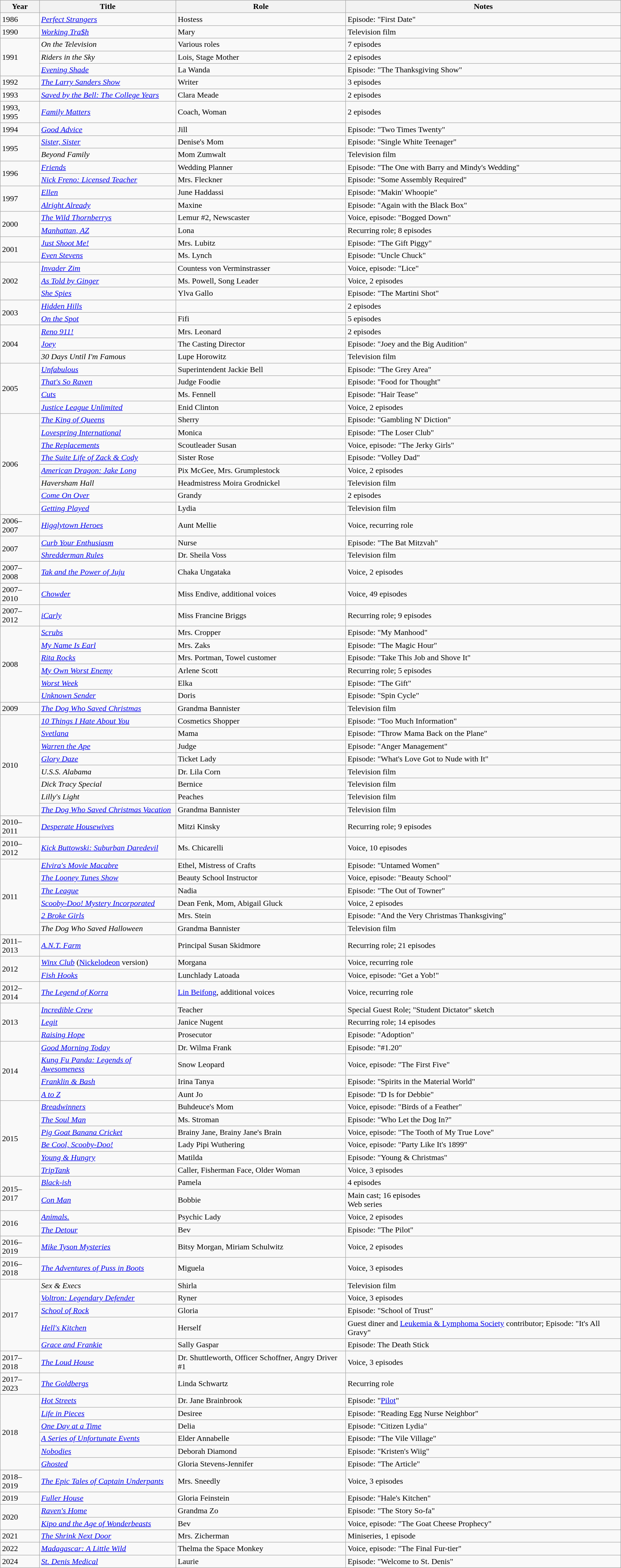<table class="wikitable sortable">
<tr>
<th>Year</th>
<th>Title</th>
<th>Role</th>
<th>Notes</th>
</tr>
<tr>
<td>1986</td>
<td><em><a href='#'>Perfect Strangers</a></em></td>
<td>Hostess</td>
<td>Episode: "First Date"</td>
</tr>
<tr>
<td>1990</td>
<td><em><a href='#'>Working Tra$h</a></em></td>
<td>Mary</td>
<td>Television film</td>
</tr>
<tr>
<td rowspan=3>1991</td>
<td><em>On the Television</em></td>
<td>Various roles</td>
<td>7 episodes</td>
</tr>
<tr>
<td><em>Riders in the Sky</em></td>
<td>Lois, Stage Mother</td>
<td>2 episodes</td>
</tr>
<tr>
<td><em><a href='#'>Evening Shade</a></em></td>
<td>La Wanda</td>
<td>Episode: "The Thanksgiving Show"</td>
</tr>
<tr>
<td>1992</td>
<td><em><a href='#'>The Larry Sanders Show</a></em></td>
<td>Writer</td>
<td>3 episodes</td>
</tr>
<tr>
<td>1993</td>
<td><em><a href='#'>Saved by the Bell: The College Years</a></em></td>
<td>Clara Meade</td>
<td>2 episodes</td>
</tr>
<tr>
<td>1993, 1995</td>
<td><em><a href='#'>Family Matters</a></em></td>
<td>Coach, Woman</td>
<td>2 episodes</td>
</tr>
<tr>
<td>1994</td>
<td><em><a href='#'>Good Advice</a></em></td>
<td>Jill</td>
<td>Episode: "Two Times Twenty"</td>
</tr>
<tr>
<td rowspan=2>1995</td>
<td><em><a href='#'>Sister, Sister</a></em></td>
<td>Denise's Mom</td>
<td>Episode: "Single White Teenager"</td>
</tr>
<tr>
<td><em>Beyond Family</em></td>
<td>Mom Zumwalt</td>
<td>Television film</td>
</tr>
<tr>
<td rowspan=2>1996</td>
<td><em><a href='#'>Friends</a></em></td>
<td>Wedding Planner</td>
<td>Episode: "The One with Barry and Mindy's Wedding"</td>
</tr>
<tr>
<td><em><a href='#'>Nick Freno: Licensed Teacher</a></em></td>
<td>Mrs. Fleckner</td>
<td>Episode: "Some Assembly Required"</td>
</tr>
<tr>
<td rowspan=2>1997</td>
<td><em><a href='#'>Ellen</a></em></td>
<td>June Haddassi</td>
<td>Episode: "Makin' Whoopie"</td>
</tr>
<tr>
<td><em><a href='#'>Alright Already</a></em></td>
<td>Maxine</td>
<td>Episode: "Again with the Black Box"</td>
</tr>
<tr>
<td rowspan=2>2000</td>
<td><em><a href='#'>The Wild Thornberrys</a></em></td>
<td>Lemur #2, Newscaster</td>
<td>Voice, episode: "Bogged Down"</td>
</tr>
<tr>
<td><em><a href='#'>Manhattan, AZ</a></em></td>
<td>Lona</td>
<td>Recurring role; 8 episodes</td>
</tr>
<tr>
<td rowspan=2>2001</td>
<td><em><a href='#'>Just Shoot Me!</a></em></td>
<td>Mrs. Lubitz</td>
<td>Episode: "The Gift Piggy"</td>
</tr>
<tr>
<td><em><a href='#'>Even Stevens</a></em></td>
<td>Ms. Lynch</td>
<td>Episode: "Uncle Chuck"</td>
</tr>
<tr>
<td rowspan="3">2002</td>
<td><em><a href='#'>Invader Zim</a></em></td>
<td>Countess von Verminstrasser</td>
<td>Voice, episode: "Lice"</td>
</tr>
<tr>
<td><em><a href='#'>As Told by Ginger</a></em></td>
<td>Ms. Powell, Song Leader</td>
<td>Voice, 2 episodes</td>
</tr>
<tr>
<td><em><a href='#'>She Spies</a></em></td>
<td>Ylva Gallo</td>
<td>Episode: "The Martini Shot"</td>
</tr>
<tr>
<td rowspan=2>2003</td>
<td><em><a href='#'>Hidden Hills</a></em></td>
<td></td>
<td>2 episodes</td>
</tr>
<tr>
<td><em><a href='#'>On the Spot</a></em></td>
<td>Fifi</td>
<td>5 episodes</td>
</tr>
<tr>
<td rowspan=3>2004</td>
<td><em><a href='#'>Reno 911!</a></em></td>
<td>Mrs. Leonard</td>
<td>2 episodes</td>
</tr>
<tr>
<td><em><a href='#'>Joey</a></em></td>
<td>The Casting Director</td>
<td>Episode: "Joey and the Big Audition"</td>
</tr>
<tr>
<td><em>30 Days Until I'm Famous</em></td>
<td>Lupe Horowitz</td>
<td>Television film</td>
</tr>
<tr>
<td rowspan=4>2005</td>
<td><em><a href='#'>Unfabulous</a></em></td>
<td>Superintendent Jackie Bell</td>
<td>Episode: "The Grey Area"</td>
</tr>
<tr>
<td><em><a href='#'>That's So Raven</a></em></td>
<td>Judge Foodie</td>
<td>Episode: "Food for Thought"</td>
</tr>
<tr>
<td><em><a href='#'>Cuts</a></em></td>
<td>Ms. Fennell</td>
<td>Episode: "Hair Tease"</td>
</tr>
<tr>
<td><em><a href='#'>Justice League Unlimited</a></em></td>
<td>Enid Clinton</td>
<td>Voice, 2 episodes</td>
</tr>
<tr>
<td rowspan="8">2006</td>
<td><em><a href='#'>The King of Queens</a></em></td>
<td>Sherry</td>
<td>Episode: "Gambling N' Diction"</td>
</tr>
<tr>
<td><em><a href='#'>Lovespring International</a></em></td>
<td>Monica</td>
<td>Episode: "The Loser Club"</td>
</tr>
<tr>
<td><em><a href='#'>The Replacements</a></em></td>
<td>Scoutleader Susan</td>
<td>Voice, episode: "The Jerky Girls"</td>
</tr>
<tr>
<td><em><a href='#'>The Suite Life of Zack & Cody</a></em></td>
<td>Sister Rose</td>
<td>Episode: "Volley Dad"</td>
</tr>
<tr>
<td><em><a href='#'>American Dragon: Jake Long</a></em></td>
<td>Pix McGee, Mrs. Grumplestock</td>
<td>Voice, 2 episodes</td>
</tr>
<tr>
<td><em>Haversham Hall</em></td>
<td>Headmistress Moira Grodnickel</td>
<td>Television film</td>
</tr>
<tr>
<td><em><a href='#'>Come On Over</a></em></td>
<td>Grandy</td>
<td>2 episodes</td>
</tr>
<tr>
<td><em><a href='#'>Getting Played</a></em></td>
<td>Lydia</td>
<td>Television film</td>
</tr>
<tr>
<td>2006–2007</td>
<td><em><a href='#'>Higglytown Heroes</a></em></td>
<td>Aunt Mellie</td>
<td>Voice, recurring role</td>
</tr>
<tr>
<td rowspan=2>2007</td>
<td><em><a href='#'>Curb Your Enthusiasm</a></em></td>
<td>Nurse</td>
<td>Episode: "The Bat Mitzvah"</td>
</tr>
<tr>
<td><em><a href='#'>Shredderman Rules</a></em></td>
<td>Dr. Sheila Voss</td>
<td>Television film</td>
</tr>
<tr>
<td>2007–2008</td>
<td><em><a href='#'>Tak and the Power of Juju</a></em></td>
<td>Chaka Ungataka</td>
<td>Voice, 2 episodes</td>
</tr>
<tr>
<td>2007–2010</td>
<td><em><a href='#'>Chowder</a></em></td>
<td>Miss Endive, additional voices</td>
<td>Voice, 49 episodes</td>
</tr>
<tr>
<td>2007–2012</td>
<td><em><a href='#'>iCarly</a></em></td>
<td>Miss Francine Briggs</td>
<td>Recurring role; 9 episodes</td>
</tr>
<tr>
<td rowspan=6>2008</td>
<td><em><a href='#'>Scrubs</a></em></td>
<td>Mrs. Cropper</td>
<td>Episode: "My Manhood"</td>
</tr>
<tr>
<td><em><a href='#'>My Name Is Earl</a></em></td>
<td>Mrs. Zaks</td>
<td>Episode: "The Magic Hour"</td>
</tr>
<tr>
<td><em><a href='#'>Rita Rocks</a></em></td>
<td>Mrs. Portman, Towel customer</td>
<td>Episode: "Take This Job and Shove It"</td>
</tr>
<tr>
<td><em><a href='#'>My Own Worst Enemy</a></em></td>
<td>Arlene Scott</td>
<td>Recurring role; 5 episodes</td>
</tr>
<tr>
<td><em><a href='#'>Worst Week</a></em></td>
<td>Elka</td>
<td>Episode: "The Gift"</td>
</tr>
<tr>
<td><em><a href='#'>Unknown Sender</a></em></td>
<td>Doris</td>
<td>Episode: "Spin Cycle"</td>
</tr>
<tr>
<td>2009</td>
<td><em><a href='#'>The Dog Who Saved Christmas</a></em></td>
<td>Grandma Bannister</td>
<td>Television film</td>
</tr>
<tr>
<td rowspan=8>2010</td>
<td><em><a href='#'>10 Things I Hate About You</a></em></td>
<td>Cosmetics Shopper</td>
<td>Episode: "Too Much Information"</td>
</tr>
<tr>
<td><em><a href='#'>Svetlana</a></em></td>
<td>Mama</td>
<td>Episode: "Throw Mama Back on the Plane"</td>
</tr>
<tr>
<td><em><a href='#'>Warren the Ape</a></em></td>
<td>Judge</td>
<td>Episode: "Anger Management"</td>
</tr>
<tr>
<td><em><a href='#'>Glory Daze</a></em></td>
<td>Ticket Lady</td>
<td>Episode: "What's Love Got to Nude with It"</td>
</tr>
<tr>
<td><em>U.S.S. Alabama</em></td>
<td>Dr. Lila Corn</td>
<td>Television film</td>
</tr>
<tr>
<td><em>Dick Tracy Special</em></td>
<td>Bernice</td>
<td>Television film</td>
</tr>
<tr>
<td><em>Lilly's Light</em></td>
<td>Peaches</td>
<td>Television film</td>
</tr>
<tr>
<td><em><a href='#'>The Dog Who Saved Christmas Vacation</a></em></td>
<td>Grandma Bannister</td>
<td>Television film</td>
</tr>
<tr>
<td>2010–2011</td>
<td><em><a href='#'>Desperate Housewives</a></em></td>
<td>Mitzi Kinsky</td>
<td>Recurring role; 9 episodes</td>
</tr>
<tr>
<td>2010–2012</td>
<td><em><a href='#'>Kick Buttowski: Suburban Daredevil</a></em></td>
<td>Ms. Chicarelli</td>
<td>Voice, 10 episodes</td>
</tr>
<tr>
<td rowspan=6>2011</td>
<td><em><a href='#'>Elvira's Movie Macabre</a></em></td>
<td>Ethel, Mistress of Crafts</td>
<td>Episode: "Untamed Women"</td>
</tr>
<tr>
<td><em><a href='#'>The Looney Tunes Show</a></em></td>
<td>Beauty School Instructor</td>
<td>Voice, episode: "Beauty School"</td>
</tr>
<tr>
<td><em><a href='#'>The League</a></em></td>
<td>Nadia</td>
<td>Episode: "The Out of Towner"</td>
</tr>
<tr>
<td><em><a href='#'>Scooby-Doo! Mystery Incorporated</a></em></td>
<td>Dean Fenk, Mom, Abigail Gluck</td>
<td>Voice, 2 episodes</td>
</tr>
<tr>
<td><em><a href='#'>2 Broke Girls</a></em></td>
<td>Mrs. Stein</td>
<td>Episode: "And the Very Christmas Thanksgiving"</td>
</tr>
<tr>
<td><em>The Dog Who Saved Halloween</em></td>
<td>Grandma Bannister</td>
<td>Television film</td>
</tr>
<tr>
<td>2011–2013</td>
<td><em><a href='#'>A.N.T. Farm</a></em></td>
<td>Principal Susan Skidmore</td>
<td>Recurring role; 21 episodes</td>
</tr>
<tr>
<td rowspan="2">2012</td>
<td><em><a href='#'>Winx Club</a></em> (<a href='#'>Nickelodeon</a> version)</td>
<td>Morgana</td>
<td>Voice, recurring role</td>
</tr>
<tr>
<td><em><a href='#'>Fish Hooks</a></em></td>
<td>Lunchlady Latoada</td>
<td>Voice, episode: "Get a Yob!"</td>
</tr>
<tr>
<td>2012–2014</td>
<td><em><a href='#'>The Legend of Korra</a></em></td>
<td><a href='#'>Lin Beifong</a>, additional voices</td>
<td>Voice, recurring role</td>
</tr>
<tr>
<td rowspan=3>2013</td>
<td><em><a href='#'>Incredible Crew</a></em></td>
<td>Teacher</td>
<td>Special Guest Role; "Student Dictator" sketch</td>
</tr>
<tr>
<td><em><a href='#'>Legit</a></em></td>
<td>Janice Nugent</td>
<td>Recurring role; 14 episodes</td>
</tr>
<tr>
<td><em><a href='#'>Raising Hope</a></em></td>
<td>Prosecutor</td>
<td>Episode: "Adoption"</td>
</tr>
<tr>
<td rowspan=4>2014</td>
<td><em><a href='#'>Good Morning Today</a></em></td>
<td>Dr. Wilma Frank</td>
<td>Episode: "#1.20"</td>
</tr>
<tr>
<td><em><a href='#'>Kung Fu Panda: Legends of Awesomeness</a></em></td>
<td>Snow Leopard</td>
<td>Voice, episode: "The First Five"</td>
</tr>
<tr>
<td><em><a href='#'>Franklin & Bash</a></em></td>
<td>Irina Tanya</td>
<td>Episode: "Spirits in the Material World"</td>
</tr>
<tr>
<td><em><a href='#'>A to Z</a></em></td>
<td>Aunt Jo</td>
<td>Episode: "D Is for Debbie"</td>
</tr>
<tr>
<td rowspan=6>2015</td>
<td><em><a href='#'>Breadwinners</a></em></td>
<td>Buhdeuce's Mom</td>
<td>Voice, episode: "Birds of a Feather"</td>
</tr>
<tr>
<td><em><a href='#'>The Soul Man</a></em></td>
<td>Ms. Stroman</td>
<td>Episode: "Who Let the Dog In?"</td>
</tr>
<tr>
<td><em><a href='#'>Pig Goat Banana Cricket</a></em></td>
<td>Brainy Jane, Brainy Jane's Brain</td>
<td>Voice, episode: "The Tooth of My True Love"</td>
</tr>
<tr>
<td><em><a href='#'>Be Cool, Scooby-Doo!</a></em></td>
<td>Lady Pipi Wuthering</td>
<td>Voice, episode: "Party Like It's 1899"</td>
</tr>
<tr>
<td><em><a href='#'>Young & Hungry</a></em></td>
<td>Matilda</td>
<td>Episode: "Young & Christmas"</td>
</tr>
<tr>
<td><em><a href='#'>TripTank</a></em></td>
<td>Caller, Fisherman Face, Older Woman</td>
<td>Voice, 3 episodes</td>
</tr>
<tr>
<td rowspan="2">2015–2017</td>
<td><em><a href='#'>Black-ish</a></em></td>
<td>Pamela</td>
<td>4 episodes</td>
</tr>
<tr>
<td><em><a href='#'>Con Man</a></em></td>
<td>Bobbie</td>
<td>Main cast; 16 episodes<br>Web series</td>
</tr>
<tr>
<td rowspan="2">2016</td>
<td><em><a href='#'>Animals.</a></em></td>
<td>Psychic Lady</td>
<td>Voice, 2 episodes</td>
</tr>
<tr>
<td><em><a href='#'>The Detour</a></em></td>
<td>Bev</td>
<td>Episode: "The Pilot"</td>
</tr>
<tr>
<td>2016–2019</td>
<td><em><a href='#'>Mike Tyson Mysteries</a></em></td>
<td>Bitsy Morgan, Miriam Schulwitz</td>
<td>Voice, 2 episodes</td>
</tr>
<tr>
<td>2016–2018</td>
<td><em><a href='#'>The Adventures of Puss in Boots</a></em></td>
<td>Miguela</td>
<td>Voice, 3 episodes</td>
</tr>
<tr>
<td rowspan="5">2017</td>
<td><em>Sex & Execs</em></td>
<td>Shirla</td>
<td>Television film</td>
</tr>
<tr>
<td><em><a href='#'>Voltron: Legendary Defender</a></em></td>
<td>Ryner</td>
<td>Voice, 3 episodes</td>
</tr>
<tr>
<td><em><a href='#'>School of Rock</a></em></td>
<td>Gloria</td>
<td>Episode: "School of Trust"</td>
</tr>
<tr>
<td><em><a href='#'>Hell's Kitchen</a></em></td>
<td>Herself</td>
<td>Guest diner and <a href='#'>Leukemia & Lymphoma Society</a> contributor; Episode: "It's All Gravy"</td>
</tr>
<tr>
<td><em><a href='#'>Grace and Frankie</a></em></td>
<td>Sally Gaspar</td>
<td>Episode: The Death Stick</td>
</tr>
<tr>
<td>2017–2018</td>
<td><em><a href='#'>The Loud House</a></em></td>
<td>Dr. Shuttleworth, Officer Schoffner, Angry Driver #1</td>
<td>Voice, 3 episodes</td>
</tr>
<tr>
<td>2017–2023</td>
<td><em><a href='#'>The Goldbergs</a></em></td>
<td>Linda Schwartz</td>
<td>Recurring role</td>
</tr>
<tr>
<td rowspan=6>2018</td>
<td><em><a href='#'>Hot Streets</a></em></td>
<td>Dr. Jane Brainbrook</td>
<td>Episode: "<a href='#'>Pilot</a>"</td>
</tr>
<tr>
<td><em><a href='#'>Life in Pieces</a></em></td>
<td>Desiree</td>
<td>Episode: "Reading Egg Nurse Neighbor"</td>
</tr>
<tr>
<td><em><a href='#'>One Day at a Time</a></em></td>
<td>Delia</td>
<td>Episode: "Citizen Lydia"</td>
</tr>
<tr>
<td><em><a href='#'>A Series of Unfortunate Events</a></em></td>
<td>Elder Annabelle</td>
<td>Episode: "The Vile Village"</td>
</tr>
<tr>
<td><em><a href='#'>Nobodies</a></em></td>
<td>Deborah Diamond</td>
<td>Episode: "Kristen's Wiig"</td>
</tr>
<tr>
<td><em><a href='#'>Ghosted</a></em></td>
<td>Gloria Stevens-Jennifer</td>
<td>Episode: "The Article"</td>
</tr>
<tr>
<td>2018–2019</td>
<td><em><a href='#'>The Epic Tales of Captain Underpants</a></em></td>
<td>Mrs. Sneedly</td>
<td>Voice, 3 episodes</td>
</tr>
<tr>
<td>2019</td>
<td><em><a href='#'>Fuller House</a></em></td>
<td>Gloria Feinstein</td>
<td>Episode: "Hale's Kitchen"</td>
</tr>
<tr>
<td rowspan=2>2020</td>
<td><em><a href='#'>Raven's Home</a></em></td>
<td>Grandma Zo</td>
<td>Episode: "The Story So-fa"</td>
</tr>
<tr>
<td><em><a href='#'>Kipo and the Age of Wonderbeasts</a></em></td>
<td>Bev</td>
<td>Voice, episode: "The Goat Cheese Prophecy"</td>
</tr>
<tr>
<td>2021</td>
<td><em><a href='#'>The Shrink Next Door</a></em></td>
<td>Mrs. Zicherman</td>
<td>Miniseries, 1 episode</td>
</tr>
<tr>
<td>2022</td>
<td><em><a href='#'>Madagascar: A Little Wild</a></em></td>
<td>Thelma the Space Monkey</td>
<td>Voice, episode: "The Final Fur-tier"</td>
</tr>
<tr>
<td>2024</td>
<td><em><a href='#'>St. Denis Medical</a></em></td>
<td>Laurie</td>
<td>Episode: "Welcome to St. Denis"</td>
</tr>
</table>
